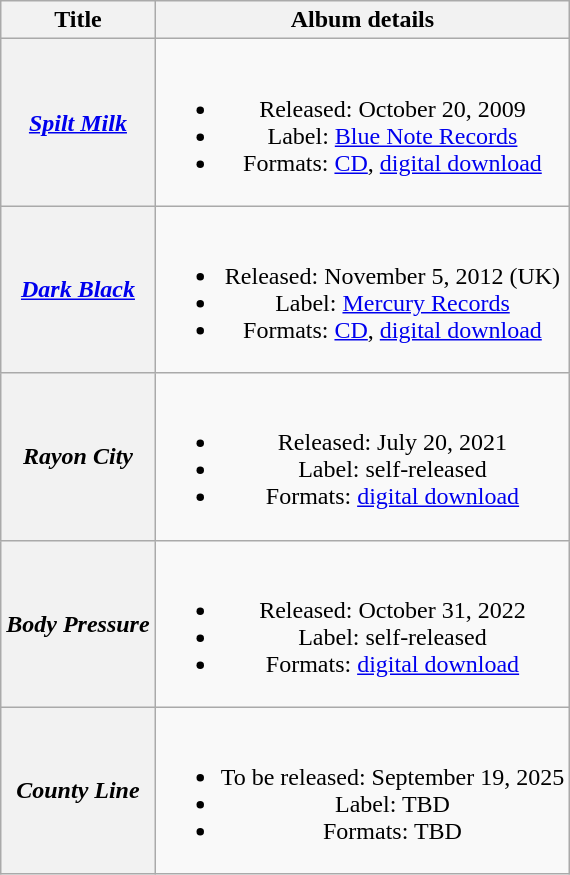<table class="wikitable plainrowheaders" style="text-align:center;">
<tr>
<th scope="col">Title</th>
<th scope="col">Album details</th>
</tr>
<tr>
<th scope="row"><em><a href='#'>Spilt Milk</a></em></th>
<td><br><ul><li>Released: October 20, 2009</li><li>Label: <a href='#'>Blue Note Records</a></li><li>Formats: <a href='#'>CD</a>, <a href='#'>digital download</a></li></ul></td>
</tr>
<tr>
<th scope="row"><em><a href='#'>Dark Black</a></em></th>
<td><br><ul><li>Released: November 5, 2012 (UK)</li><li>Label: <a href='#'>Mercury Records</a></li><li>Formats: <a href='#'>CD</a>, <a href='#'>digital download</a></li></ul></td>
</tr>
<tr>
<th scope="row"><em>Rayon City</em></th>
<td><br><ul><li>Released: July 20, 2021</li><li>Label: self-released</li><li>Formats: <a href='#'>digital download</a></li></ul></td>
</tr>
<tr>
<th scope="row"><em>Body Pressure</em></th>
<td><br><ul><li>Released: October 31, 2022</li><li>Label: self-released</li><li>Formats: <a href='#'>digital download</a></li></ul></td>
</tr>
<tr>
<th scope="row"><em>County Line</em></th>
<td><br><ul><li>To be released: September 19, 2025</li><li>Label: TBD</li><li>Formats: TBD</li></ul></td>
</tr>
</table>
